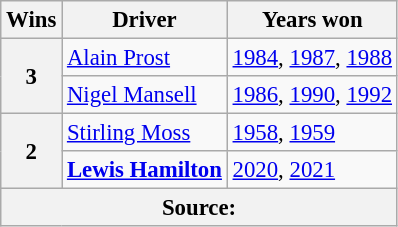<table class="wikitable" style="font-size: 95%">
<tr>
<th>Wins</th>
<th>Driver</th>
<th>Years won</th>
</tr>
<tr>
<th rowspan="2">3</th>
<td><strong></strong> <a href='#'>Alain Prost</a></td>
<td><a href='#'>1984</a>, <a href='#'>1987</a>, <a href='#'>1988</a></td>
</tr>
<tr>
<td> <a href='#'>Nigel Mansell</a></td>
<td><a href='#'>1986</a>, <a href='#'>1990</a>, <a href='#'>1992</a></td>
</tr>
<tr>
<th rowspan="2">2</th>
<td> <a href='#'>Stirling Moss</a></td>
<td><a href='#'>1958</a>, <a href='#'>1959</a></td>
</tr>
<tr>
<td><strong> <a href='#'>Lewis Hamilton</a></strong></td>
<td><a href='#'>2020</a>, <a href='#'>2021</a></td>
</tr>
<tr>
<th colspan="3">Source:</th>
</tr>
</table>
